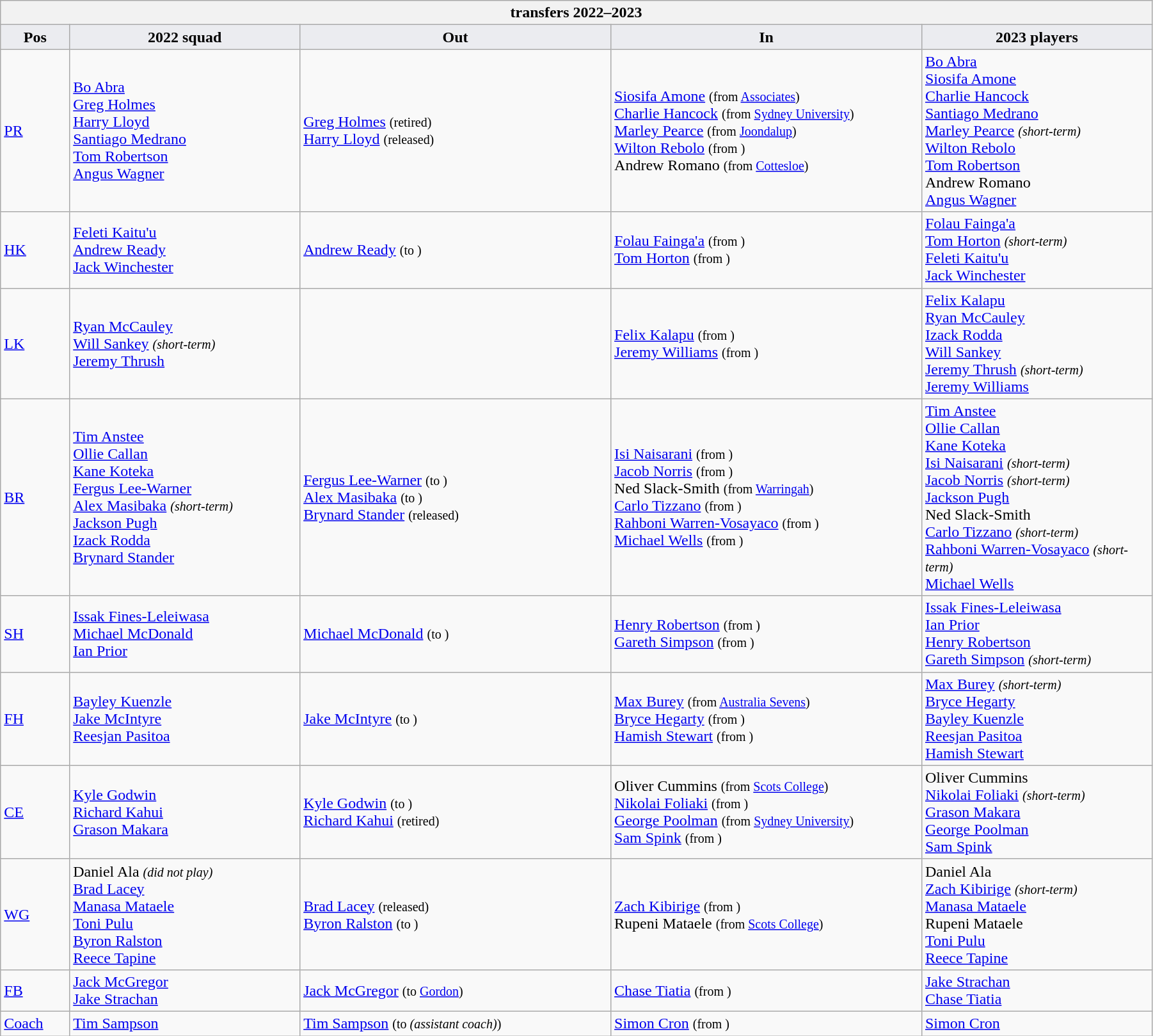<table class="wikitable" style="text-align: left; width:95%">
<tr>
<th colspan="100%"> transfers 2022–2023</th>
</tr>
<tr>
<th style="background:#ebecf0; width:6%;">Pos</th>
<th style="background:#ebecf0; width:20%;">2022 squad</th>
<th style="background:#ebecf0; width:27%;">Out</th>
<th style="background:#ebecf0; width:27%;">In</th>
<th style="background:#ebecf0; width:20%;">2023 players</th>
</tr>
<tr>
<td><a href='#'>PR</a></td>
<td> <a href='#'>Bo Abra</a> <br> <a href='#'>Greg Holmes</a> <br> <a href='#'>Harry Lloyd</a> <br> <a href='#'>Santiago Medrano</a> <br> <a href='#'>Tom Robertson</a> <br> <a href='#'>Angus Wagner</a></td>
<td>  <a href='#'>Greg Holmes</a> <small>(retired)</small> <br>  <a href='#'>Harry Lloyd</a> <small>(released)</small></td>
<td>  <a href='#'>Siosifa Amone</a> <small>(from <a href='#'>Associates</a>)</small> <br>  <a href='#'>Charlie Hancock</a> <small>(from <a href='#'>Sydney University</a>)</small> <br>  <a href='#'>Marley Pearce</a> <small>(from <a href='#'>Joondalup</a>)</small> <br>  <a href='#'>Wilton Rebolo</a> <small>(from )</small> <br>  Andrew Romano <small>(from <a href='#'>Cottesloe</a>)</small></td>
<td> <a href='#'>Bo Abra</a> <br> <a href='#'>Siosifa Amone</a> <br> <a href='#'>Charlie Hancock</a> <br> <a href='#'>Santiago Medrano</a> <br> <a href='#'>Marley Pearce</a> <small><em>(short-term)</em></small> <br> <a href='#'>Wilton Rebolo</a> <br> <a href='#'>Tom Robertson</a> <br> Andrew Romano <br> <a href='#'>Angus Wagner</a></td>
</tr>
<tr>
<td><a href='#'>HK</a></td>
<td> <a href='#'>Feleti Kaitu'u</a> <br> <a href='#'>Andrew Ready</a> <br> <a href='#'>Jack Winchester</a></td>
<td> <a href='#'>Andrew Ready</a> <small>(to )</small></td>
<td>  <a href='#'>Folau Fainga'a</a> <small>(from )</small> <br>  <a href='#'>Tom Horton</a> <small>(from )</small></td>
<td> <a href='#'>Folau Fainga'a</a> <br> <a href='#'>Tom Horton</a> <small><em>(short-term)</em></small> <br> <a href='#'>Feleti Kaitu'u</a> <br> <a href='#'>Jack Winchester</a></td>
</tr>
<tr>
<td><a href='#'>LK</a></td>
<td> <a href='#'>Ryan McCauley</a> <br> <a href='#'>Will Sankey</a> <small><em>(short-term)</em></small> <br> <a href='#'>Jeremy Thrush</a></td>
<td></td>
<td>  <a href='#'>Felix Kalapu</a> <small>(from )</small> <br>  <a href='#'>Jeremy Williams</a> <small>(from )</small></td>
<td> <a href='#'>Felix Kalapu</a> <br> <a href='#'>Ryan McCauley</a> <br> <a href='#'>Izack Rodda</a> <br> <a href='#'>Will Sankey</a> <br> <a href='#'>Jeremy Thrush</a> <small><em>(short-term)</em></small> <br> <a href='#'>Jeremy Williams</a></td>
</tr>
<tr>
<td><a href='#'>BR</a></td>
<td> <a href='#'>Tim Anstee</a> <br> <a href='#'>Ollie Callan</a> <br> <a href='#'>Kane Koteka</a> <br> <a href='#'>Fergus Lee-Warner</a> <br> <a href='#'>Alex Masibaka</a> <small><em>(short-term)</em></small> <br> <a href='#'>Jackson Pugh</a> <br> <a href='#'>Izack Rodda</a> <br> <a href='#'>Brynard Stander</a></td>
<td>  <a href='#'>Fergus Lee-Warner</a> <small>(to )</small> <br>  <a href='#'>Alex Masibaka</a> <small>(to )</small> <br>  <a href='#'>Brynard Stander</a> <small>(released)</small></td>
<td>  <a href='#'>Isi Naisarani</a> <small>(from )</small> <br>  <a href='#'>Jacob Norris</a> <small>(from )</small> <br>  Ned Slack-Smith <small>(from <a href='#'>Warringah</a>)</small> <br>  <a href='#'>Carlo Tizzano</a> <small>(from )</small> <br>  <a href='#'>Rahboni Warren-Vosayaco</a> <small>(from )</small> <br>  <a href='#'>Michael Wells</a> <small>(from )</small></td>
<td> <a href='#'>Tim Anstee</a> <br> <a href='#'>Ollie Callan</a> <br> <a href='#'>Kane Koteka</a> <br> <a href='#'>Isi Naisarani</a> <small><em>(short-term)</em></small> <br> <a href='#'>Jacob Norris</a> <small><em>(short-term)</em></small> <br> <a href='#'>Jackson Pugh</a> <br> Ned Slack-Smith <br> <a href='#'>Carlo Tizzano</a> <small><em>(short-term)</em></small> <br> <a href='#'>Rahboni Warren-Vosayaco</a> <small><em>(short-term)</em></small> <br> <a href='#'>Michael Wells</a></td>
</tr>
<tr>
<td><a href='#'>SH</a></td>
<td> <a href='#'>Issak Fines-Leleiwasa</a> <br> <a href='#'>Michael McDonald</a> <br> <a href='#'>Ian Prior</a></td>
<td>  <a href='#'>Michael McDonald</a> <small>(to )</small></td>
<td>  <a href='#'>Henry Robertson</a> <small>(from )</small> <br>  <a href='#'>Gareth Simpson</a> <small>(from )</small></td>
<td> <a href='#'>Issak Fines-Leleiwasa</a> <br> <a href='#'>Ian Prior</a> <br> <a href='#'>Henry Robertson</a> <br> <a href='#'>Gareth Simpson</a> <small><em>(short-term)</em></small></td>
</tr>
<tr>
<td><a href='#'>FH</a></td>
<td> <a href='#'>Bayley Kuenzle</a> <br> <a href='#'>Jake McIntyre</a> <br> <a href='#'>Reesjan Pasitoa</a></td>
<td>  <a href='#'>Jake McIntyre</a> <small>(to )</small></td>
<td>  <a href='#'>Max Burey</a> <small>(from <a href='#'>Australia Sevens</a>)</small> <br>  <a href='#'>Bryce Hegarty</a> <small>(from )</small> <br>  <a href='#'>Hamish Stewart</a> <small>(from )</small></td>
<td> <a href='#'>Max Burey</a> <small><em>(short-term)</em></small> <br> <a href='#'>Bryce Hegarty</a> <br> <a href='#'>Bayley Kuenzle</a> <br> <a href='#'>Reesjan Pasitoa</a> <br> <a href='#'>Hamish Stewart</a></td>
</tr>
<tr>
<td><a href='#'>CE</a></td>
<td> <a href='#'>Kyle Godwin</a> <br> <a href='#'>Richard Kahui</a> <br> <a href='#'>Grason Makara</a></td>
<td>  <a href='#'>Kyle Godwin</a> <small>(to )</small> <br>  <a href='#'>Richard Kahui</a> <small>(retired)</small></td>
<td>  Oliver Cummins <small>(from <a href='#'>Scots College</a>)</small> <br>  <a href='#'>Nikolai Foliaki</a> <small>(from )</small> <br>  <a href='#'>George Poolman</a> <small>(from <a href='#'>Sydney University</a>)</small> <br>  <a href='#'>Sam Spink</a> <small>(from )</small></td>
<td> Oliver Cummins <br> <a href='#'>Nikolai Foliaki</a> <small><em>(short-term)</em></small> <br> <a href='#'>Grason Makara</a> <br> <a href='#'>George Poolman</a> <br> <a href='#'>Sam Spink</a></td>
</tr>
<tr>
<td><a href='#'>WG</a></td>
<td> Daniel Ala <small><em>(did not play)</em></small> <br> <a href='#'>Brad Lacey</a> <br> <a href='#'>Manasa Mataele</a> <br> <a href='#'>Toni Pulu</a> <br> <a href='#'>Byron Ralston</a> <br> <a href='#'>Reece Tapine</a></td>
<td>  <a href='#'>Brad Lacey</a> <small>(released)</small> <br>  <a href='#'>Byron Ralston</a> <small>(to )</small></td>
<td>  <a href='#'>Zach Kibirige</a> <small>(from )</small> <br>  Rupeni Mataele <small>(from <a href='#'>Scots College</a>)</small></td>
<td> Daniel Ala <br> <a href='#'>Zach Kibirige</a> <small><em>(short-term)</em></small> <br> <a href='#'>Manasa Mataele</a> <br> Rupeni Mataele <br> <a href='#'>Toni Pulu</a> <br> <a href='#'>Reece Tapine</a></td>
</tr>
<tr>
<td><a href='#'>FB</a></td>
<td> <a href='#'>Jack McGregor</a> <br> <a href='#'>Jake Strachan</a></td>
<td>  <a href='#'>Jack McGregor</a> <small>(to <a href='#'>Gordon</a>)</small></td>
<td>  <a href='#'>Chase Tiatia</a> <small>(from )</small></td>
<td> <a href='#'>Jake Strachan</a> <br> <a href='#'>Chase Tiatia</a></td>
</tr>
<tr>
<td><a href='#'>Coach</a></td>
<td> <a href='#'>Tim Sampson</a></td>
<td>  <a href='#'>Tim Sampson</a> <small>(to  <em>(assistant coach)</em>)</small></td>
<td>  <a href='#'>Simon Cron</a> <small>(from )</small></td>
<td> <a href='#'>Simon Cron</a></td>
</tr>
</table>
